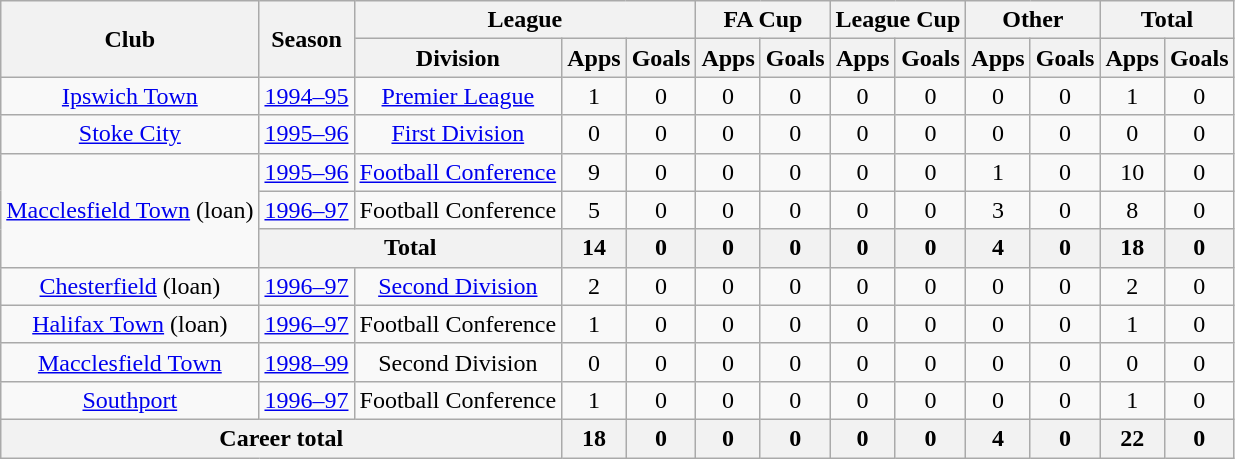<table class="wikitable" style="text-align: center;">
<tr>
<th rowspan="2">Club</th>
<th rowspan="2">Season</th>
<th colspan="3">League</th>
<th colspan="2">FA Cup</th>
<th colspan="2">League Cup</th>
<th colspan="2">Other</th>
<th colspan="2">Total</th>
</tr>
<tr>
<th>Division</th>
<th>Apps</th>
<th>Goals</th>
<th>Apps</th>
<th>Goals</th>
<th>Apps</th>
<th>Goals</th>
<th>Apps</th>
<th>Goals</th>
<th>Apps</th>
<th>Goals</th>
</tr>
<tr>
<td><a href='#'>Ipswich Town</a></td>
<td><a href='#'>1994–95</a></td>
<td><a href='#'>Premier League</a></td>
<td>1</td>
<td>0</td>
<td>0</td>
<td>0</td>
<td>0</td>
<td>0</td>
<td>0</td>
<td>0</td>
<td>1</td>
<td>0</td>
</tr>
<tr>
<td><a href='#'>Stoke City</a></td>
<td><a href='#'>1995–96</a></td>
<td><a href='#'>First Division</a></td>
<td>0</td>
<td>0</td>
<td>0</td>
<td>0</td>
<td>0</td>
<td>0</td>
<td>0</td>
<td>0</td>
<td>0</td>
<td>0</td>
</tr>
<tr>
<td rowspan=3><a href='#'>Macclesfield Town</a> (loan)</td>
<td><a href='#'>1995–96</a></td>
<td><a href='#'>Football Conference</a></td>
<td>9</td>
<td>0</td>
<td>0</td>
<td>0</td>
<td>0</td>
<td>0</td>
<td>1</td>
<td>0</td>
<td>10</td>
<td>0</td>
</tr>
<tr>
<td><a href='#'>1996–97</a></td>
<td>Football Conference</td>
<td>5</td>
<td>0</td>
<td>0</td>
<td>0</td>
<td>0</td>
<td>0</td>
<td>3</td>
<td>0</td>
<td>8</td>
<td>0</td>
</tr>
<tr>
<th colspan=2>Total</th>
<th>14</th>
<th>0</th>
<th>0</th>
<th>0</th>
<th>0</th>
<th>0</th>
<th>4</th>
<th>0</th>
<th>18</th>
<th>0</th>
</tr>
<tr>
<td><a href='#'>Chesterfield</a> (loan)</td>
<td><a href='#'>1996–97</a></td>
<td><a href='#'>Second Division</a></td>
<td>2</td>
<td>0</td>
<td>0</td>
<td>0</td>
<td>0</td>
<td>0</td>
<td>0</td>
<td>0</td>
<td>2</td>
<td>0</td>
</tr>
<tr>
<td><a href='#'>Halifax Town</a> (loan)</td>
<td><a href='#'>1996–97</a></td>
<td>Football Conference</td>
<td>1</td>
<td>0</td>
<td>0</td>
<td>0</td>
<td>0</td>
<td>0</td>
<td>0</td>
<td>0</td>
<td>1</td>
<td>0</td>
</tr>
<tr>
<td><a href='#'>Macclesfield Town</a></td>
<td><a href='#'>1998–99</a></td>
<td>Second Division</td>
<td>0</td>
<td>0</td>
<td>0</td>
<td>0</td>
<td>0</td>
<td>0</td>
<td>0</td>
<td>0</td>
<td>0</td>
<td>0</td>
</tr>
<tr>
<td><a href='#'>Southport</a></td>
<td><a href='#'>1996–97</a></td>
<td>Football Conference</td>
<td>1</td>
<td>0</td>
<td>0</td>
<td>0</td>
<td>0</td>
<td>0</td>
<td>0</td>
<td>0</td>
<td>1</td>
<td>0</td>
</tr>
<tr>
<th colspan="3">Career total</th>
<th>18</th>
<th>0</th>
<th>0</th>
<th>0</th>
<th>0</th>
<th>0</th>
<th>4</th>
<th>0</th>
<th>22</th>
<th>0</th>
</tr>
</table>
